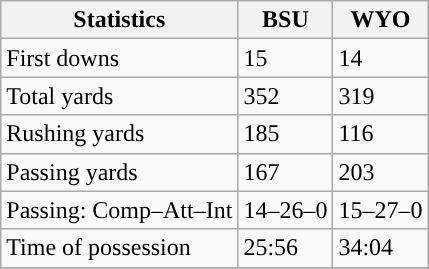<table class="wikitable" style="float: left;">
<tr>
<th>Statistics</th>
<th>BSU</th>
<th>WYO</th>
</tr>
<tr>
<td>First downs</td>
<td>15</td>
<td>14</td>
</tr>
<tr>
<td>Total yards</td>
<td>352</td>
<td>319</td>
</tr>
<tr>
<td>Rushing yards</td>
<td>185</td>
<td>116</td>
</tr>
<tr>
<td>Passing yards</td>
<td>167</td>
<td>203</td>
</tr>
<tr>
<td>Passing: Comp–Att–Int</td>
<td>14–26–0</td>
<td>15–27–0</td>
</tr>
<tr>
<td>Time of possession</td>
<td>25:56</td>
<td>34:04</td>
</tr>
<tr>
</tr>
</table>
